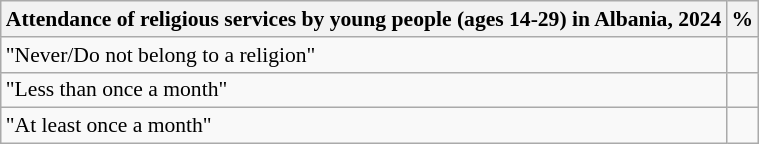<table class="wikitable float" style="font-size: 90%">
<tr>
<th>Attendance of religious services by young people (ages 14-29) in Albania, 2024</th>
<th colspan="2">%</th>
</tr>
<tr>
<td>"Never/Do not belong to a religion"</td>
<td align=right> </td>
</tr>
<tr>
<td>"Less than once a month"</td>
<td align=right> </td>
</tr>
<tr>
<td>"At least once a month"</td>
<td align=right> </td>
</tr>
</table>
